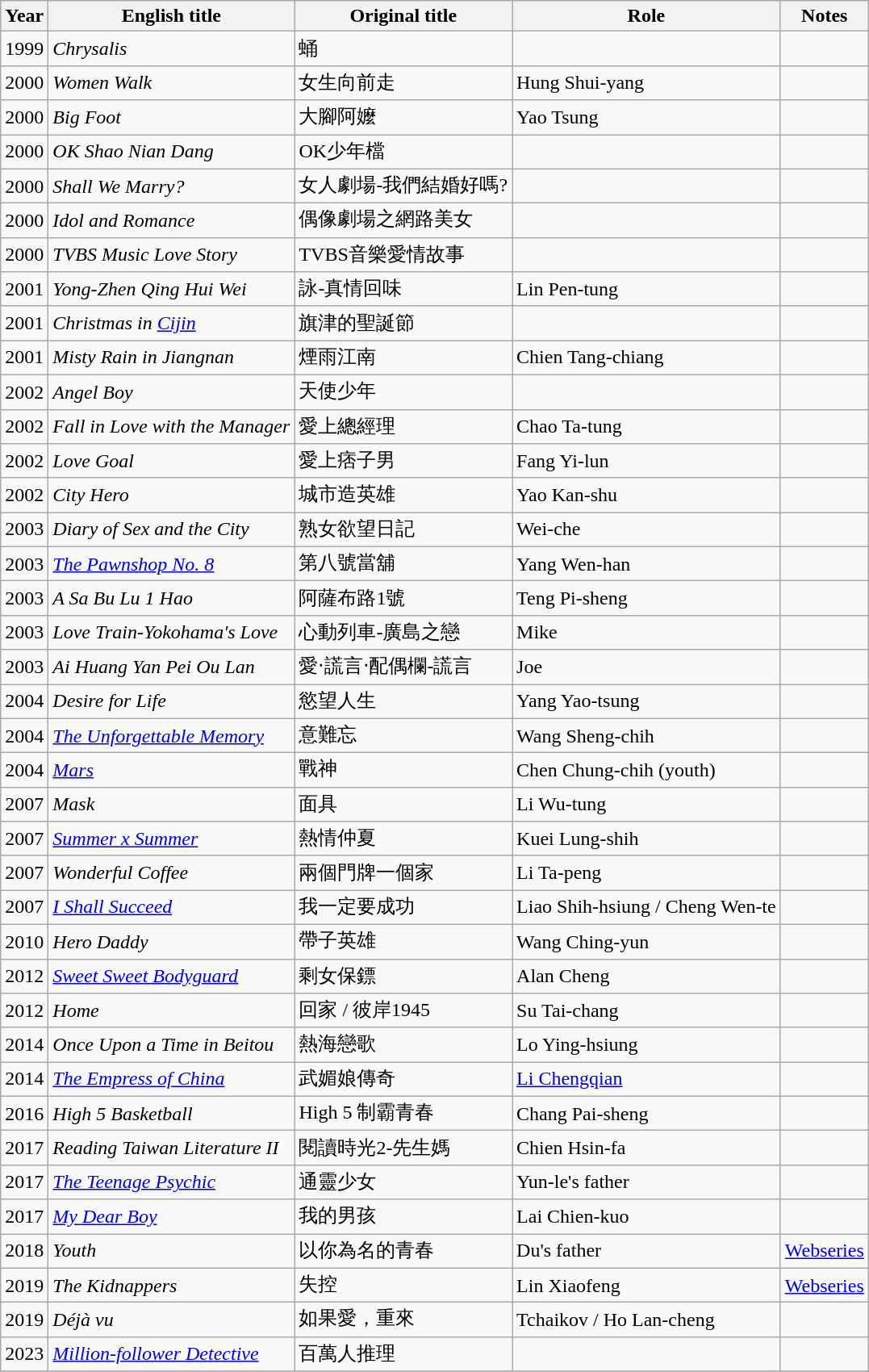<table class="wikitable sortable">
<tr>
<th>Year</th>
<th>English title</th>
<th>Original title</th>
<th>Role</th>
<th class="unsortable">Notes</th>
</tr>
<tr>
<td>1999</td>
<td><em>Chrysalis</em></td>
<td>蛹</td>
<td></td>
<td></td>
</tr>
<tr>
<td>2000</td>
<td><em>Women Walk</em></td>
<td>女生向前走</td>
<td>Hung Shui-yang</td>
<td></td>
</tr>
<tr>
<td>2000</td>
<td><em>Big Foot</em></td>
<td>大腳阿嬤</td>
<td>Yao Tsung</td>
<td></td>
</tr>
<tr>
<td>2000</td>
<td><em>OK Shao Nian Dang</em></td>
<td>OK少年檔</td>
<td></td>
<td></td>
</tr>
<tr>
<td>2000</td>
<td><em>Shall We Marry?</em></td>
<td>女人劇場-我們結婚好嗎?</td>
<td></td>
<td></td>
</tr>
<tr>
<td>2000</td>
<td><em>Idol and Romance</em></td>
<td>偶像劇場之網路美女</td>
<td></td>
<td></td>
</tr>
<tr>
<td>2000</td>
<td><em>TVBS Music Love Story</em></td>
<td>TVBS音樂愛情故事</td>
<td></td>
<td></td>
</tr>
<tr>
<td>2001</td>
<td><em>Yong-Zhen Qing Hui Wei</em></td>
<td>詠-真情回味</td>
<td>Lin Pen-tung</td>
<td></td>
</tr>
<tr>
<td>2001</td>
<td><em>Christmas in <a href='#'>Cijin</a></em></td>
<td>旗津的聖誕節</td>
<td></td>
<td></td>
</tr>
<tr>
<td>2001</td>
<td><em>Misty Rain in Jiangnan</em></td>
<td>煙雨江南</td>
<td>Chien Tang-chiang</td>
<td></td>
</tr>
<tr>
<td>2002</td>
<td><em>Angel Boy</em></td>
<td>天使少年</td>
<td></td>
<td></td>
</tr>
<tr>
<td>2002</td>
<td><em>Fall in Love with the Manager</em></td>
<td>愛上總經理</td>
<td>Chao Ta-tung</td>
<td></td>
</tr>
<tr>
<td>2002</td>
<td><em>Love Goal</em></td>
<td>愛上痞子男</td>
<td>Fang Yi-lun</td>
<td></td>
</tr>
<tr>
<td>2002</td>
<td><em>City Hero</em></td>
<td>城市造英雄</td>
<td>Yao Kan-shu</td>
<td></td>
</tr>
<tr>
<td>2003</td>
<td><em>Diary of Sex and the City</em></td>
<td>熟女欲望日記</td>
<td>Wei-che</td>
<td></td>
</tr>
<tr>
<td>2003</td>
<td><em><a href='#'>The Pawnshop No. 8</a></em></td>
<td>第八號當舖</td>
<td>Yang Wen-han</td>
<td></td>
</tr>
<tr>
<td>2003</td>
<td><em>A Sa Bu Lu 1 Hao</em></td>
<td>阿薩布路1號</td>
<td>Teng Pi-sheng</td>
<td></td>
</tr>
<tr>
<td>2003</td>
<td><em>Love Train-Yokohama's Love</em></td>
<td>心動列車-廣島之戀</td>
<td>Mike</td>
<td></td>
</tr>
<tr>
<td>2003</td>
<td><em>Ai Huang Yan Pei Ou Lan</em></td>
<td>愛‧謊言‧配偶欄-謊言</td>
<td>Joe</td>
<td></td>
</tr>
<tr>
<td>2004</td>
<td><em>Desire for Life</em></td>
<td>慾望人生</td>
<td>Yang Yao-tsung</td>
<td></td>
</tr>
<tr>
<td>2004</td>
<td><em><a href='#'>The Unforgettable Memory</a></em></td>
<td>意難忘</td>
<td>Wang Sheng-chih</td>
<td></td>
</tr>
<tr>
<td>2004</td>
<td><em><a href='#'>Mars</a></em></td>
<td>戰神</td>
<td>Chen Chung-chih (youth)</td>
<td></td>
</tr>
<tr>
<td>2007</td>
<td><em>Mask</em></td>
<td>面具</td>
<td>Li Wu-tung</td>
<td></td>
</tr>
<tr>
<td>2007</td>
<td><em><a href='#'>Summer x Summer</a></em></td>
<td>熱情仲夏</td>
<td>Kuei Lung-shih</td>
<td></td>
</tr>
<tr>
<td>2007</td>
<td><em>Wonderful Coffee</em></td>
<td>兩個門牌一個家</td>
<td>Li Ta-peng</td>
<td></td>
</tr>
<tr>
<td>2007</td>
<td><em><a href='#'>I Shall Succeed</a></em></td>
<td>我一定要成功</td>
<td>Liao Shih-hsiung / Cheng Wen-te</td>
<td></td>
</tr>
<tr>
<td>2010</td>
<td><em>Hero Daddy</em></td>
<td>帶子英雄</td>
<td>Wang Ching-yun</td>
<td></td>
</tr>
<tr>
<td>2012</td>
<td><em><a href='#'>Sweet Sweet Bodyguard</a></em></td>
<td>剩女保鏢</td>
<td>Alan Cheng</td>
<td></td>
</tr>
<tr>
<td>2012</td>
<td><em>Home</em></td>
<td>回家 / 彼岸1945</td>
<td>Su Tai-chang</td>
<td></td>
</tr>
<tr>
<td>2014</td>
<td><em>Once Upon a Time in Beitou</em></td>
<td>熱海戀歌</td>
<td>Lo Ying-hsiung</td>
<td></td>
</tr>
<tr>
<td>2014</td>
<td><em><a href='#'>The Empress of China</a></em></td>
<td>武媚娘傳奇</td>
<td><a href='#'>Li Chengqian</a></td>
<td></td>
</tr>
<tr>
<td>2016</td>
<td><em>High 5 Basketball</em></td>
<td>High 5 制霸青春</td>
<td>Chang Pai-sheng</td>
<td></td>
</tr>
<tr>
<td>2017</td>
<td><em>Reading Taiwan Literature II</em></td>
<td>閱讀時光2-先生媽</td>
<td>Chien Hsin-fa</td>
<td></td>
</tr>
<tr>
<td>2017</td>
<td><em><a href='#'>The Teenage Psychic</a></em></td>
<td>通靈少女</td>
<td>Yun-le's father</td>
<td></td>
</tr>
<tr>
<td>2017</td>
<td><em><a href='#'>My Dear Boy</a></em></td>
<td>我的男孩</td>
<td>Lai Chien-kuo</td>
<td></td>
</tr>
<tr>
<td>2018</td>
<td><em>Youth</em></td>
<td>以你為名的青春</td>
<td>Du's father</td>
<td><a href='#'>Webseries</a></td>
</tr>
<tr>
<td>2019</td>
<td><em>The Kidnappers</em></td>
<td>失控</td>
<td>Lin Xiaofeng</td>
<td><a href='#'>Webseries</a></td>
</tr>
<tr>
<td>2019</td>
<td><em>Déjà vu</em></td>
<td>如果愛，重來</td>
<td>Tchaikov / Ho Lan-cheng</td>
<td></td>
</tr>
<tr>
<td>2023</td>
<td><em><a href='#'>Million-follower Detective</a></em></td>
<td>百萬人推理</td>
<td></td>
<td></td>
</tr>
<tr>
</tr>
</table>
